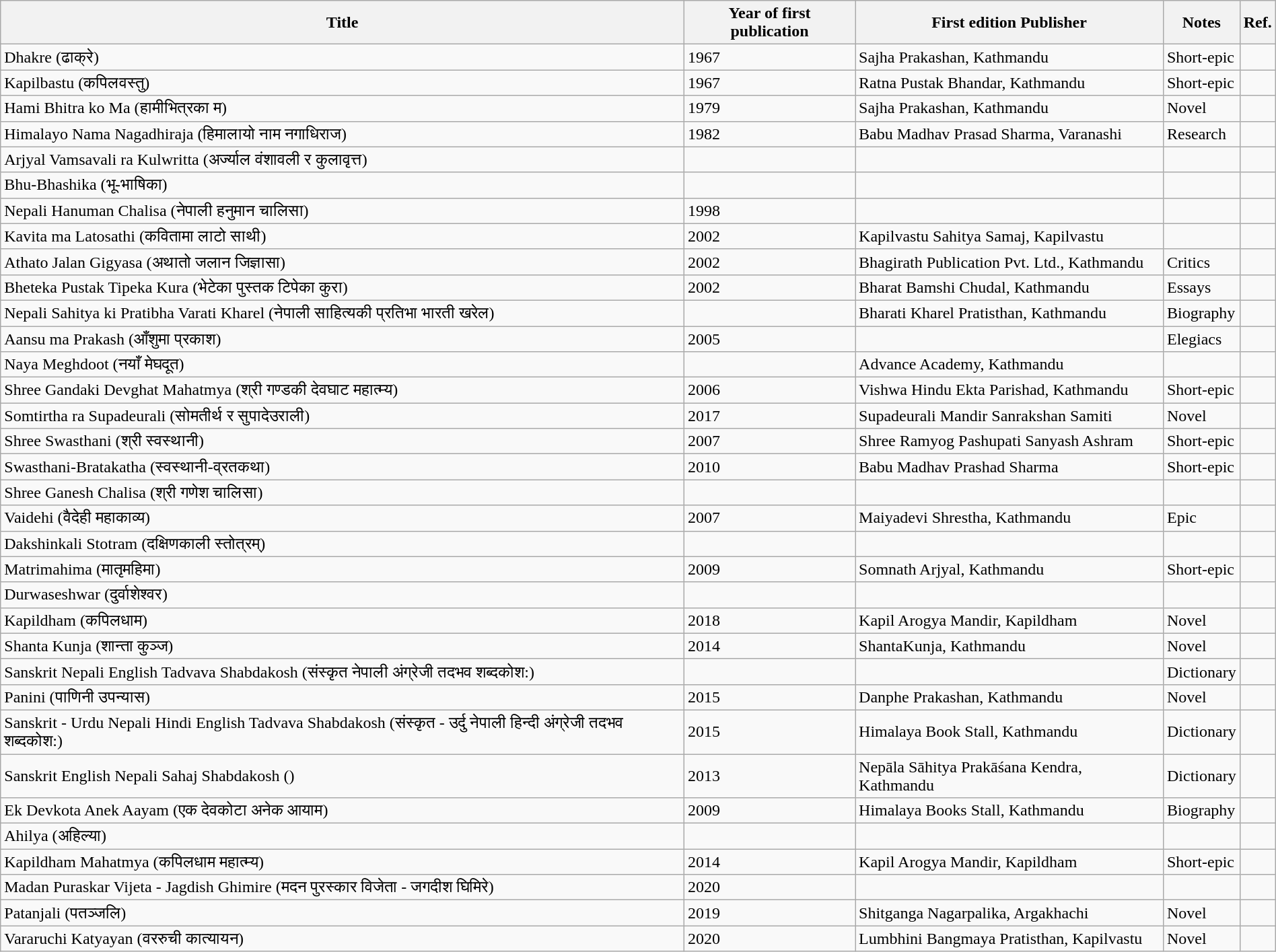<table class="wikitable plainrowheaders sortable" style="margin-right: 0;">
<tr>
<th>Title</th>
<th>Year of first publication</th>
<th>First edition Publisher</th>
<th>Notes</th>
<th>Ref.</th>
</tr>
<tr>
<td>Dhakre (ढाक्रे)</td>
<td>1967</td>
<td>Sajha Prakashan, Kathmandu</td>
<td>Short-epic</td>
<td></td>
</tr>
<tr>
<td>Kapilbastu (कपिलवस्तु)</td>
<td>1967</td>
<td>Ratna Pustak Bhandar, Kathmandu</td>
<td>Short-epic</td>
<td></td>
</tr>
<tr>
<td>Hami Bhitra ko Ma (हामीभित्रका म)</td>
<td>1979</td>
<td>Sajha Prakashan, Kathmandu</td>
<td>Novel</td>
<td></td>
</tr>
<tr>
<td>Himalayo Nama Nagadhiraja (हिमालायो नाम नगाधिराज)</td>
<td>1982</td>
<td>Babu Madhav Prasad Sharma, Varanashi</td>
<td>Research</td>
<td></td>
</tr>
<tr>
<td>Arjyal Vamsavali ra Kulwritta (अर्ज्याल वंशावली र कुलावृत्त)</td>
<td></td>
<td></td>
<td></td>
<td></td>
</tr>
<tr>
<td>Bhu-Bhashika (भू-भाषिका)</td>
<td></td>
<td></td>
<td></td>
<td></td>
</tr>
<tr>
<td>Nepali Hanuman Chalisa (नेपाली हनुमान चालिसा)</td>
<td>1998</td>
<td></td>
<td></td>
<td></td>
</tr>
<tr>
<td>Kavita ma Latosathi (कवितामा लाटो साथी)</td>
<td>2002</td>
<td>Kapilvastu Sahitya Samaj, Kapilvastu</td>
<td></td>
<td></td>
</tr>
<tr>
<td>Athato Jalan Gigyasa (अथातो जलान जिज्ञासा)</td>
<td>2002</td>
<td>Bhagirath Publication Pvt. Ltd., Kathmandu</td>
<td>Critics</td>
<td></td>
</tr>
<tr>
<td>Bheteka Pustak Tipeka Kura (भेटेका पुस्तक टिपेका कुरा)</td>
<td>2002</td>
<td>Bharat Bamshi Chudal, Kathmandu</td>
<td>Essays</td>
<td></td>
</tr>
<tr>
<td>Nepali Sahitya ki Pratibha Varati Kharel (नेपाली साहित्यकी प्रतिभा भारती खरेल)</td>
<td></td>
<td>Bharati Kharel Pratisthan, Kathmandu</td>
<td>Biography</td>
<td></td>
</tr>
<tr>
<td>Aansu ma Prakash (आँशुमा प्रकाश)</td>
<td>2005</td>
<td></td>
<td>Elegiacs</td>
<td></td>
</tr>
<tr>
<td>Naya Meghdoot (नयाँ मेघदूत)</td>
<td></td>
<td>Advance Academy, Kathmandu</td>
<td></td>
<td></td>
</tr>
<tr>
<td>Shree Gandaki Devghat Mahatmya (श्री गण्डकी देवघाट महात्म्य)</td>
<td>2006</td>
<td>Vishwa Hindu Ekta Parishad, Kathmandu</td>
<td>Short-epic</td>
<td></td>
</tr>
<tr>
<td>Somtirtha ra Supadeurali (सोमतीर्थ र सुपादेउराली)</td>
<td>2017</td>
<td>Supadeurali Mandir Sanrakshan Samiti</td>
<td>Novel</td>
<td></td>
</tr>
<tr>
<td>Shree Swasthani (श्री स्वस्थानी)</td>
<td>2007</td>
<td>Shree Ramyog Pashupati Sanyash Ashram</td>
<td>Short-epic</td>
<td></td>
</tr>
<tr>
<td>Swasthani-Bratakatha (स्वस्थानी-व्रतकथा)</td>
<td>2010</td>
<td>Babu Madhav Prashad Sharma</td>
<td>Short-epic</td>
<td></td>
</tr>
<tr>
<td>Shree Ganesh Chalisa (श्री गणेश चालिसा)</td>
<td></td>
<td></td>
<td></td>
<td></td>
</tr>
<tr>
<td>Vaidehi (वैदेही महाकाव्य)</td>
<td>2007</td>
<td>Maiyadevi Shrestha, Kathmandu</td>
<td>Epic</td>
<td></td>
</tr>
<tr>
<td>Dakshinkali Stotram (दक्षिणकाली स्तोत्रम्)</td>
<td></td>
<td></td>
<td></td>
<td></td>
</tr>
<tr>
<td>Matrimahima (मातृमहिमा)</td>
<td>2009</td>
<td>Somnath Arjyal, Kathmandu</td>
<td>Short-epic</td>
<td></td>
</tr>
<tr>
<td>Durwaseshwar (दुर्वाशेश्वर)</td>
<td></td>
<td></td>
<td></td>
<td></td>
</tr>
<tr>
<td>Kapildham (कपिलधाम)</td>
<td>2018</td>
<td>Kapil Arogya Mandir, Kapildham</td>
<td>Novel</td>
<td></td>
</tr>
<tr>
<td>Shanta Kunja (शान्ता कुञ्ज)</td>
<td>2014</td>
<td>ShantaKunja, Kathmandu</td>
<td>Novel</td>
<td></td>
</tr>
<tr>
<td>Sanskrit Nepali English Tadvava Shabdakosh (संस्कृत नेपाली अंग्रेजी तदभव शब्दकोश:)</td>
<td></td>
<td></td>
<td>Dictionary</td>
<td></td>
</tr>
<tr>
<td>Panini (पाणिनी उपन्यास)</td>
<td>2015</td>
<td>Danphe Prakashan, Kathmandu</td>
<td>Novel</td>
<td></td>
</tr>
<tr>
<td>Sanskrit - Urdu Nepali Hindi English Tadvava Shabdakosh (संस्कृत - उर्दु नेपाली हिन्दी अंग्रेजी तदभव शब्दकोश:)</td>
<td>2015</td>
<td>Himalaya Book Stall, Kathmandu</td>
<td>Dictionary</td>
<td></td>
</tr>
<tr>
<td>Sanskrit English Nepali Sahaj Shabdakosh ()</td>
<td>2013</td>
<td>Nepāla Sāhitya Prakāśana Kendra, Kathmandu</td>
<td>Dictionary</td>
<td></td>
</tr>
<tr>
<td>Ek Devkota Anek Aayam (एक देवकोटा अनेक आयाम)</td>
<td>2009</td>
<td>Himalaya Books Stall, Kathmandu</td>
<td>Biography</td>
<td></td>
</tr>
<tr>
<td>Ahilya (अहिल्या)</td>
<td></td>
<td></td>
<td></td>
<td></td>
</tr>
<tr>
<td>Kapildham Mahatmya (कपिलधाम महात्म्य)</td>
<td>2014</td>
<td>Kapil Arogya Mandir, Kapildham</td>
<td>Short-epic</td>
<td></td>
</tr>
<tr>
<td>Madan Puraskar Vijeta - Jagdish Ghimire (मदन पुरस्कार विजेता - जगदीश घिमिरे)</td>
<td>2020</td>
<td></td>
<td></td>
<td></td>
</tr>
<tr>
<td>Patanjali (पतञ्जलि)</td>
<td>2019</td>
<td>Shitganga Nagarpalika, Argakhachi</td>
<td>Novel</td>
<td></td>
</tr>
<tr>
<td>Vararuchi Katyayan (वररुची कात्यायन)</td>
<td>2020</td>
<td>Lumbhini Bangmaya Pratisthan, Kapilvastu</td>
<td>Novel</td>
<td></td>
</tr>
</table>
